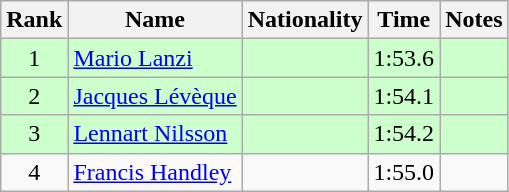<table class="wikitable sortable" style="text-align:center">
<tr>
<th>Rank</th>
<th>Name</th>
<th>Nationality</th>
<th>Time</th>
<th>Notes</th>
</tr>
<tr bgcolor=ccffcc>
<td>1</td>
<td align=left><a href='#'>Mario Lanzi</a></td>
<td align=left></td>
<td>1:53.6</td>
<td></td>
</tr>
<tr bgcolor=ccffcc>
<td>2</td>
<td align=left><a href='#'>Jacques Lévèque</a></td>
<td align=left></td>
<td>1:54.1</td>
<td></td>
</tr>
<tr bgcolor=ccffcc>
<td>3</td>
<td align=left><a href='#'>Lennart Nilsson</a></td>
<td align=left></td>
<td>1:54.2</td>
<td></td>
</tr>
<tr>
<td>4</td>
<td align=left><a href='#'>Francis Handley</a></td>
<td align=left></td>
<td>1:55.0</td>
<td></td>
</tr>
</table>
